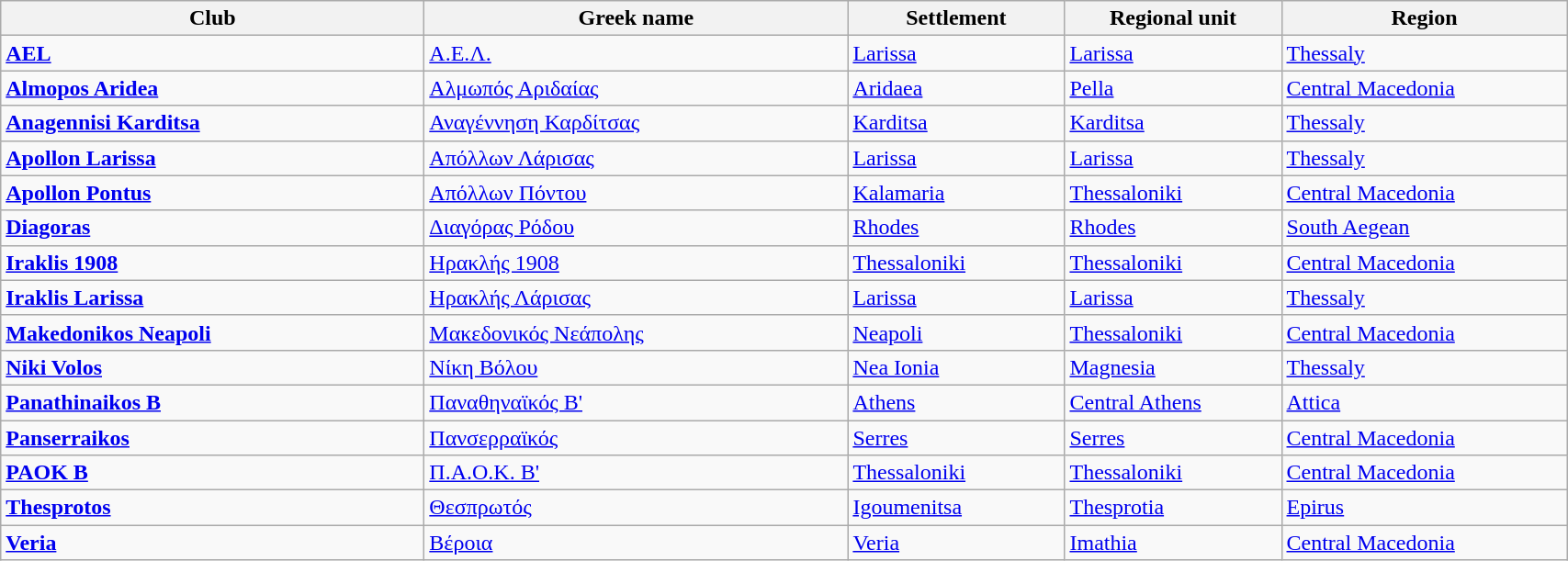<table class="wikitable sortable">
<tr>
<th width="300px">Club</th>
<th width="300px">Greek name</th>
<th width="150px">Settlement</th>
<th width="150px">Regional unit</th>
<th width="200px">Region</th>
</tr>
<tr>
<td><strong><a href='#'>AEL</a></strong></td>
<td><a href='#'>Α.Ε.Λ.</a></td>
<td><a href='#'>Larissa</a></td>
<td><a href='#'>Larissa</a></td>
<td><a href='#'>Thessaly</a></td>
</tr>
<tr>
<td><strong><a href='#'>Almopos Aridea</a></strong></td>
<td><a href='#'>Αλμωπός Αριδαίας</a></td>
<td><a href='#'>Aridaea</a></td>
<td><a href='#'>Pella</a></td>
<td><a href='#'>Central Macedonia</a></td>
</tr>
<tr>
<td><strong><a href='#'>Anagennisi Karditsa</a></strong></td>
<td><a href='#'>Αναγέννηση Καρδίτσας</a></td>
<td><a href='#'>Karditsa</a></td>
<td><a href='#'>Karditsa</a></td>
<td><a href='#'>Thessaly</a></td>
</tr>
<tr>
<td><strong><a href='#'>Apollon Larissa</a></strong></td>
<td><a href='#'>Απόλλων Λάρισας</a></td>
<td><a href='#'>Larissa</a></td>
<td><a href='#'>Larissa</a></td>
<td><a href='#'>Thessaly</a></td>
</tr>
<tr>
<td><strong><a href='#'>Apollon Pontus</a></strong></td>
<td><a href='#'>Απόλλων Πόντου</a></td>
<td><a href='#'>Kalamaria</a></td>
<td><a href='#'>Thessaloniki</a></td>
<td><a href='#'>Central Macedonia</a></td>
</tr>
<tr>
<td><strong><a href='#'>Diagoras</a></strong></td>
<td><a href='#'>Διαγόρας Ρόδου</a></td>
<td><a href='#'>Rhodes</a></td>
<td><a href='#'>Rhodes</a></td>
<td><a href='#'>South Aegean</a></td>
</tr>
<tr>
<td><strong><a href='#'>Iraklis 1908</a></strong></td>
<td><a href='#'>Ηρακλής 1908</a></td>
<td><a href='#'>Thessaloniki</a></td>
<td><a href='#'>Thessaloniki</a></td>
<td><a href='#'>Central Macedonia</a></td>
</tr>
<tr>
<td><strong><a href='#'>Iraklis Larissa</a></strong></td>
<td><a href='#'>Ηρακλής Λάρισας</a></td>
<td><a href='#'>Larissa</a></td>
<td><a href='#'>Larissa</a></td>
<td><a href='#'>Thessaly</a></td>
</tr>
<tr>
<td><strong><a href='#'>Makedonikos Neapoli</a></strong></td>
<td><a href='#'>Μακεδονικός Νεάπολης</a></td>
<td><a href='#'>Neapoli</a></td>
<td><a href='#'>Thessaloniki</a></td>
<td><a href='#'>Central Macedonia</a></td>
</tr>
<tr>
<td><strong><a href='#'>Niki Volos</a></strong></td>
<td><a href='#'>Νίκη Βόλου</a></td>
<td><a href='#'>Nea Ionia</a></td>
<td><a href='#'>Magnesia</a></td>
<td><a href='#'>Thessaly</a></td>
</tr>
<tr>
<td><strong><a href='#'>Panathinaikos B</a></strong></td>
<td><a href='#'>Παναθηναϊκός Β'</a></td>
<td><a href='#'>Athens</a></td>
<td><a href='#'>Central Athens</a></td>
<td><a href='#'>Attica</a></td>
</tr>
<tr>
<td><strong><a href='#'>Panserraikos</a></strong></td>
<td><a href='#'>Πανσερραϊκός</a></td>
<td><a href='#'>Serres</a></td>
<td><a href='#'>Serres</a></td>
<td><a href='#'>Central Macedonia</a></td>
</tr>
<tr>
<td><strong><a href='#'>PAOK B</a></strong></td>
<td><a href='#'>Π.Α.Ο.Κ. Β'</a></td>
<td><a href='#'>Thessaloniki</a></td>
<td><a href='#'>Thessaloniki</a></td>
<td><a href='#'>Central Macedonia</a></td>
</tr>
<tr>
<td><strong><a href='#'>Thesprotos</a></strong></td>
<td><a href='#'>Θεσπρωτός</a></td>
<td><a href='#'>Igoumenitsa</a></td>
<td><a href='#'>Thesprotia</a></td>
<td><a href='#'>Epirus</a></td>
</tr>
<tr>
<td><strong><a href='#'>Veria</a></strong></td>
<td><a href='#'>Βέροια</a></td>
<td><a href='#'>Veria</a></td>
<td><a href='#'>Imathia</a></td>
<td><a href='#'>Central Macedonia</a></td>
</tr>
</table>
